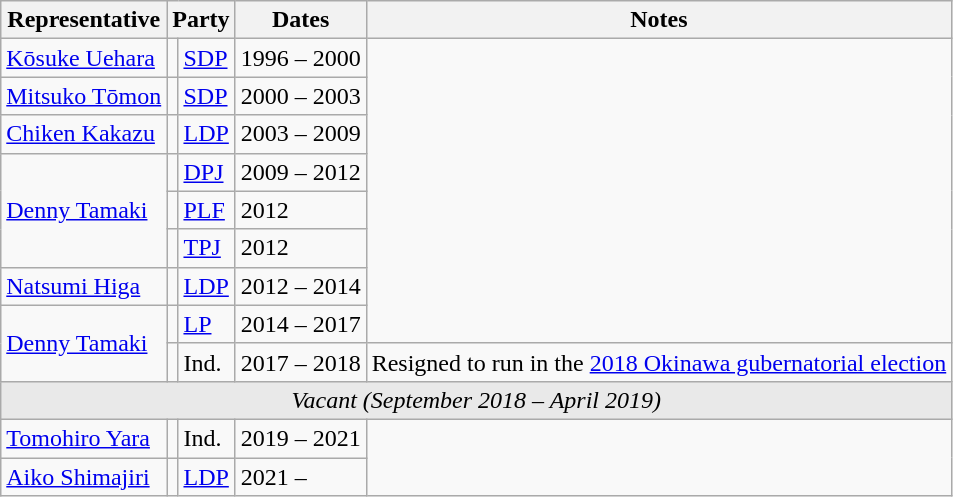<table class="wikitable">
<tr valign=bottom>
<th>Representative</th>
<th colspan="2">Party</th>
<th>Dates</th>
<th>Notes</th>
</tr>
<tr>
<td><a href='#'>Kōsuke Uehara</a></td>
<td bgcolor=></td>
<td><a href='#'>SDP</a></td>
<td>1996 – 2000</td>
</tr>
<tr>
<td><a href='#'>Mitsuko Tōmon</a></td>
<td bgcolor=></td>
<td><a href='#'>SDP</a></td>
<td>2000 – 2003</td>
</tr>
<tr>
<td><a href='#'>Chiken Kakazu</a></td>
<td bgcolor=></td>
<td><a href='#'>LDP</a></td>
<td>2003 – 2009</td>
</tr>
<tr>
<td rowspan="3"><a href='#'>Denny Tamaki</a></td>
<td bgcolor=></td>
<td><a href='#'>DPJ</a></td>
<td>2009 – 2012</td>
</tr>
<tr>
<td bgcolor=></td>
<td><a href='#'>PLF</a></td>
<td>2012</td>
</tr>
<tr>
<td bgcolor=></td>
<td><a href='#'>TPJ</a></td>
<td>2012</td>
</tr>
<tr>
<td><a href='#'>Natsumi Higa</a></td>
<td bgcolor=></td>
<td><a href='#'>LDP</a></td>
<td>2012 – 2014</td>
</tr>
<tr>
<td rowspan="2"><a href='#'>Denny Tamaki</a></td>
<td bgcolor=></td>
<td><a href='#'>LP</a></td>
<td>2014 – 2017</td>
</tr>
<tr>
<td bgcolor=></td>
<td>Ind.</td>
<td>2017 – 2018</td>
<td>Resigned to run in the <a href='#'>2018 Okinawa gubernatorial election</a></td>
</tr>
<tr>
<td colspan="5" style="background-color:#E9E9E9" align=center><em>Vacant (September 2018 – April 2019)</em></td>
</tr>
<tr>
<td><a href='#'>Tomohiro Yara</a></td>
<td bgcolor=></td>
<td>Ind.</td>
<td>2019 – 2021</td>
</tr>
<tr>
<td><a href='#'>Aiko Shimajiri</a></td>
<td bgcolor=></td>
<td><a href='#'>LDP</a></td>
<td>2021 –</td>
</tr>
</table>
